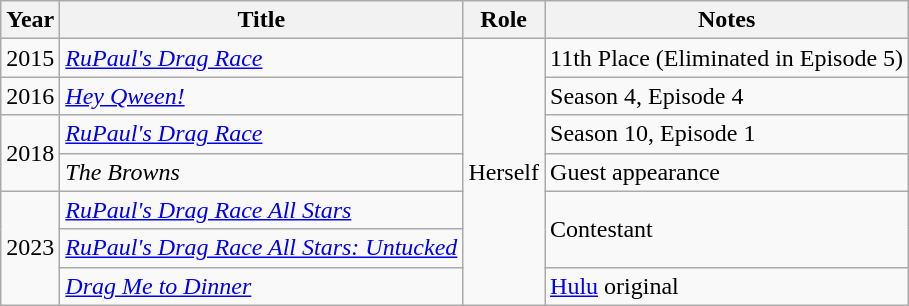<table class="wikitable sortable">
<tr>
<th>Year</th>
<th>Title</th>
<th>Role</th>
<th class="unsortable">Notes</th>
</tr>
<tr>
<td>2015</td>
<td><em><a href='#'>RuPaul's Drag Race</a></em></td>
<td rowspan="7">Herself</td>
<td>11th Place (Eliminated in Episode 5)</td>
</tr>
<tr>
<td>2016</td>
<td><em><a href='#'>Hey Qween!</a></em></td>
<td>Season 4, Episode 4</td>
</tr>
<tr>
<td rowspan="2">2018</td>
<td><em><a href='#'>RuPaul's Drag Race</a></em></td>
<td>Season 10, Episode 1</td>
</tr>
<tr>
<td scope="row"><em>The Browns</em></td>
<td scope="row">Guest appearance</td>
</tr>
<tr>
<td rowspan="3">2023</td>
<td><em><a href='#'>RuPaul's Drag Race All Stars</a></em></td>
<td rowspan="2">Contestant</td>
</tr>
<tr>
<td scope="row"><em><a href='#'>RuPaul's Drag Race All Stars: Untucked</a></em></td>
</tr>
<tr>
<td><em><a href='#'>Drag Me to Dinner</a></em></td>
<td><a href='#'>Hulu</a> original</td>
</tr>
</table>
